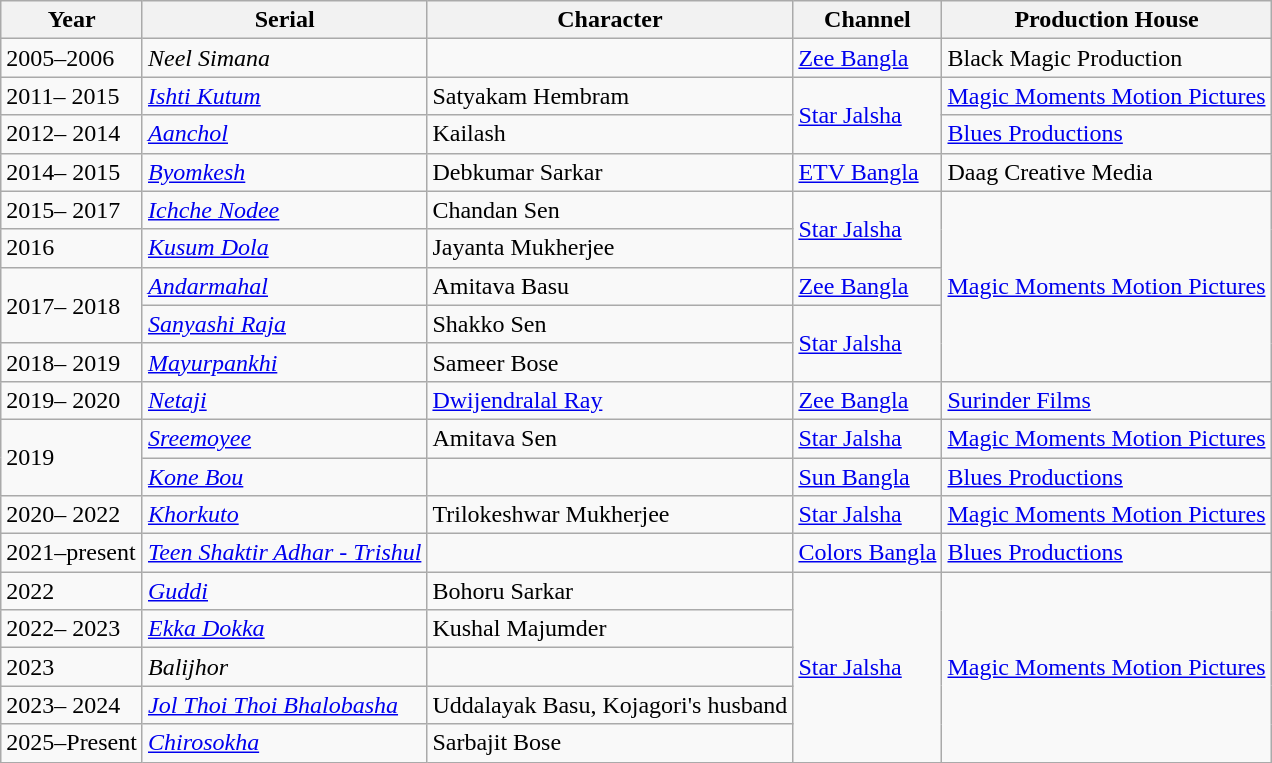<table class="wikitable">
<tr>
<th>Year</th>
<th>Serial</th>
<th>Character</th>
<th>Channel</th>
<th>Production House</th>
</tr>
<tr>
<td>2005–2006</td>
<td><em>Neel Simana</em></td>
<td></td>
<td><a href='#'>Zee Bangla</a></td>
<td>Black Magic Production</td>
</tr>
<tr>
<td>2011– 2015</td>
<td><em><a href='#'>Ishti Kutum</a></em></td>
<td>Satyakam Hembram</td>
<td rowspan="2"><a href='#'>Star Jalsha</a></td>
<td><a href='#'>Magic Moments Motion Pictures</a></td>
</tr>
<tr>
<td>2012– 2014</td>
<td><em><a href='#'>Aanchol</a></em></td>
<td>Kailash</td>
<td><a href='#'>Blues Productions</a></td>
</tr>
<tr>
<td>2014– 2015</td>
<td><a href='#'><em>Byomkesh</em></a></td>
<td>Debkumar Sarkar</td>
<td><a href='#'>ETV Bangla</a></td>
<td>Daag Creative Media</td>
</tr>
<tr>
<td>2015– 2017</td>
<td><em><a href='#'>Ichche Nodee</a></em></td>
<td>Chandan Sen</td>
<td rowspan="2"><a href='#'>Star Jalsha</a></td>
<td rowspan="5"><a href='#'>Magic Moments Motion Pictures</a></td>
</tr>
<tr>
<td>2016</td>
<td><em><a href='#'>Kusum Dola</a></em></td>
<td>Jayanta Mukherjee</td>
</tr>
<tr>
<td rowspan="2">2017– 2018</td>
<td><em><a href='#'>Andarmahal</a></em></td>
<td>Amitava Basu</td>
<td><a href='#'>Zee Bangla</a></td>
</tr>
<tr>
<td><em><a href='#'>Sanyashi Raja</a></em></td>
<td>Shakko Sen</td>
<td rowspan="2"><a href='#'>Star Jalsha</a></td>
</tr>
<tr>
<td>2018– 2019</td>
<td><em><a href='#'>Mayurpankhi</a></em></td>
<td>Sameer Bose</td>
</tr>
<tr>
<td>2019– 2020</td>
<td><a href='#'><em>Netaji</em></a></td>
<td><a href='#'>Dwijendralal Ray</a></td>
<td><a href='#'>Zee Bangla</a></td>
<td><a href='#'>Surinder Films</a></td>
</tr>
<tr>
<td rowspan="2">2019</td>
<td><em><a href='#'>Sreemoyee</a></em></td>
<td>Amitava Sen</td>
<td><a href='#'>Star Jalsha</a></td>
<td><a href='#'>Magic Moments Motion Pictures</a></td>
</tr>
<tr>
<td><em><a href='#'>Kone Bou</a></em></td>
<td></td>
<td><a href='#'>Sun Bangla</a></td>
<td><a href='#'>Blues Productions</a></td>
</tr>
<tr>
<td>2020– 2022</td>
<td><em><a href='#'>Khorkuto</a></em></td>
<td>Trilokeshwar Mukherjee</td>
<td><a href='#'>Star Jalsha</a></td>
<td><a href='#'>Magic Moments Motion Pictures</a></td>
</tr>
<tr>
<td>2021–present</td>
<td><em><a href='#'>Teen Shaktir Adhar - Trishul</a></em></td>
<td></td>
<td><a href='#'>Colors Bangla</a></td>
<td><a href='#'>Blues Productions</a></td>
</tr>
<tr>
<td>2022</td>
<td><a href='#'><em>Guddi</em></a></td>
<td>Bohoru Sarkar</td>
<td rowspan="5"><a href='#'>Star Jalsha</a></td>
<td rowspan="5"><a href='#'>Magic Moments Motion Pictures</a></td>
</tr>
<tr>
<td>2022– 2023</td>
<td><em><a href='#'>Ekka Dokka</a></em></td>
<td>Kushal Majumder</td>
</tr>
<tr>
<td>2023</td>
<td><em>Balijhor</em></td>
<td></td>
</tr>
<tr>
<td>2023– 2024</td>
<td><em><a href='#'>Jol Thoi Thoi Bhalobasha</a></em></td>
<td>Uddalayak Basu, Kojagori's husband</td>
</tr>
<tr>
<td>2025–Present</td>
<td><em><a href='#'>Chirosokha</a></em></td>
<td>Sarbajit Bose</td>
</tr>
</table>
